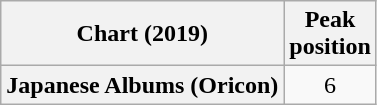<table class="wikitable sortable plainrowheaders" style="text-align:center">
<tr>
<th scope="col">Chart (2019)</th>
<th scope="col">Peak<br>position</th>
</tr>
<tr>
<th scope="row">Japanese Albums (Oricon)</th>
<td>6</td>
</tr>
</table>
